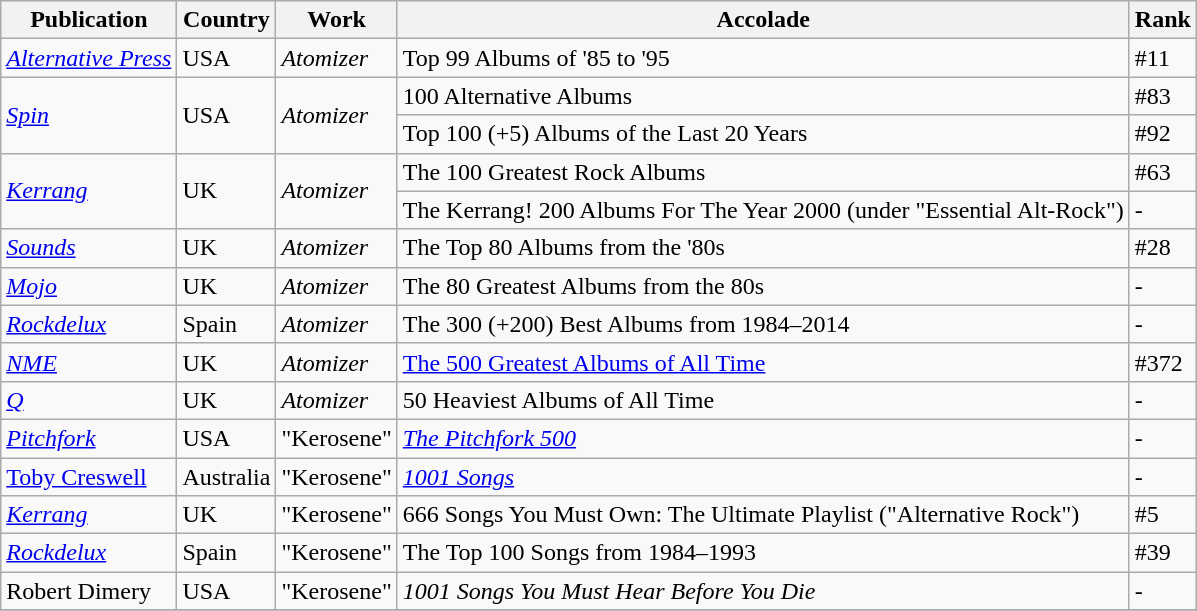<table class="wikitable sortable">
<tr>
<th>Publication</th>
<th>Country</th>
<th>Work</th>
<th>Accolade</th>
<th>Rank</th>
</tr>
<tr>
<td><em><a href='#'>Alternative Press</a></em></td>
<td>USA</td>
<td><em>Atomizer</em></td>
<td>Top 99 Albums of '85 to '95</td>
<td>#11</td>
</tr>
<tr>
<td rowspan=2><em><a href='#'>Spin</a></em></td>
<td rowspan=2>USA</td>
<td rowspan=2><em>Atomizer</em></td>
<td>100 Alternative Albums</td>
<td>#83</td>
</tr>
<tr>
<td>Top 100 (+5) Albums of the Last 20 Years</td>
<td>#92</td>
</tr>
<tr>
<td rowspan=2><em><a href='#'>Kerrang</a></em></td>
<td rowspan=2>UK</td>
<td rowspan=2><em>Atomizer</em></td>
<td>The 100 Greatest Rock Albums</td>
<td>#63</td>
</tr>
<tr>
<td>The Kerrang! 200 Albums For The Year 2000 (under "Essential Alt-Rock")</td>
<td>-</td>
</tr>
<tr>
<td><em><a href='#'>Sounds</a></em></td>
<td>UK</td>
<td><em>Atomizer</em></td>
<td>The Top 80 Albums from the '80s</td>
<td>#28</td>
</tr>
<tr>
<td><em><a href='#'>Mojo</a></em></td>
<td>UK</td>
<td><em>Atomizer</em></td>
<td>The 80 Greatest Albums from the 80s</td>
<td>-</td>
</tr>
<tr>
<td><em><a href='#'>Rockdelux</a></em></td>
<td>Spain</td>
<td><em>Atomizer</em></td>
<td>The 300 (+200) Best Albums from 1984–2014</td>
<td>-</td>
</tr>
<tr>
<td><em><a href='#'>NME</a></em></td>
<td>UK</td>
<td><em>Atomizer</em></td>
<td><a href='#'>The 500 Greatest Albums of All Time</a></td>
<td>#372</td>
</tr>
<tr>
<td><em><a href='#'>Q</a></em></td>
<td>UK</td>
<td><em>Atomizer</em></td>
<td>50 Heaviest Albums of All Time</td>
<td>-</td>
</tr>
<tr>
<td><em><a href='#'>Pitchfork</a></em></td>
<td>USA</td>
<td>"Kerosene"</td>
<td><em><a href='#'>The Pitchfork 500</a></em></td>
<td>-</td>
</tr>
<tr>
<td><a href='#'>Toby Creswell</a></td>
<td>Australia</td>
<td>"Kerosene"</td>
<td><em><a href='#'>1001 Songs</a></em></td>
<td>-</td>
</tr>
<tr>
<td><em><a href='#'>Kerrang</a></em></td>
<td>UK</td>
<td>"Kerosene"</td>
<td>666 Songs You Must Own: The Ultimate Playlist ("Alternative Rock")</td>
<td>#5</td>
</tr>
<tr>
<td><em><a href='#'>Rockdelux</a></em></td>
<td>Spain</td>
<td>"Kerosene"</td>
<td>The Top 100 Songs from 1984–1993</td>
<td>#39</td>
</tr>
<tr>
<td>Robert Dimery</td>
<td>USA</td>
<td>"Kerosene"</td>
<td><em>1001 Songs You Must Hear Before You Die</em></td>
<td>-</td>
</tr>
<tr>
</tr>
</table>
